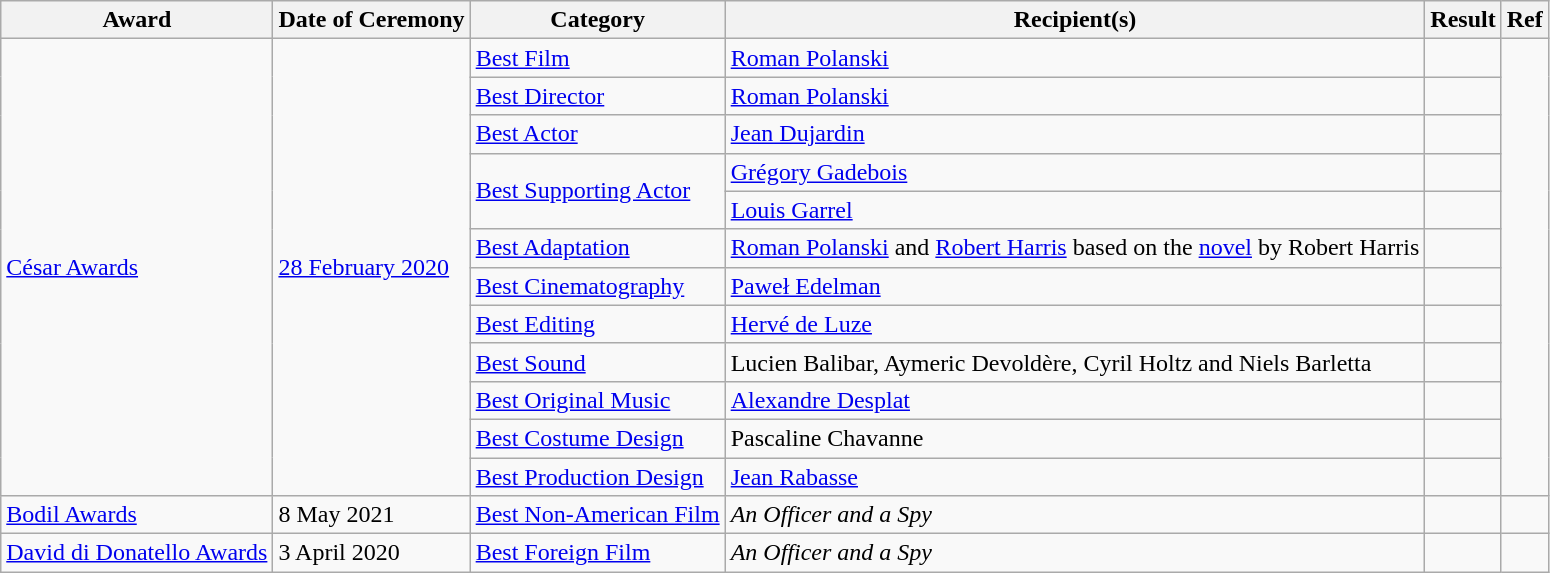<table class="wikitable plainrowheaders sortable">
<tr>
<th scope="col">Award</th>
<th scope="col">Date of Ceremony</th>
<th scope="col">Category</th>
<th scope="col">Recipient(s)</th>
<th scope="col">Result</th>
<th>Ref</th>
</tr>
<tr>
<td rowspan="12"><a href='#'>César Awards</a></td>
<td rowspan="12"><a href='#'>28 February 2020</a></td>
<td><a href='#'>Best Film</a></td>
<td><a href='#'>Roman Polanski</a></td>
<td></td>
<td rowspan="12"></td>
</tr>
<tr>
<td><a href='#'>Best Director</a></td>
<td><a href='#'>Roman Polanski</a></td>
<td></td>
</tr>
<tr>
<td><a href='#'>Best Actor</a></td>
<td><a href='#'>Jean Dujardin</a></td>
<td></td>
</tr>
<tr>
<td rowspan="2"><a href='#'>Best Supporting Actor</a></td>
<td><a href='#'>Grégory Gadebois</a></td>
<td></td>
</tr>
<tr>
<td><a href='#'>Louis Garrel</a></td>
<td></td>
</tr>
<tr>
<td><a href='#'>Best Adaptation</a></td>
<td><a href='#'>Roman Polanski</a> and <a href='#'>Robert Harris</a> based on the <a href='#'>novel</a> by Robert Harris</td>
<td></td>
</tr>
<tr>
<td><a href='#'>Best Cinematography</a></td>
<td><a href='#'>Paweł Edelman</a></td>
<td></td>
</tr>
<tr>
<td><a href='#'>Best Editing</a></td>
<td><a href='#'>Hervé de Luze</a></td>
<td></td>
</tr>
<tr>
<td><a href='#'>Best Sound</a></td>
<td>Lucien Balibar, Aymeric Devoldère, Cyril Holtz and Niels Barletta</td>
<td></td>
</tr>
<tr>
<td><a href='#'>Best Original Music</a></td>
<td><a href='#'>Alexandre Desplat</a></td>
<td></td>
</tr>
<tr>
<td><a href='#'>Best Costume Design</a></td>
<td>Pascaline Chavanne</td>
<td></td>
</tr>
<tr>
<td><a href='#'>Best Production Design</a></td>
<td><a href='#'>Jean Rabasse</a></td>
<td></td>
</tr>
<tr>
<td><a href='#'>Bodil Awards</a></td>
<td>8 May 2021</td>
<td><a href='#'>Best Non-American Film</a></td>
<td><em>An Officer and a Spy</em></td>
<td></td>
<td></td>
</tr>
<tr>
<td><a href='#'>David di Donatello Awards</a></td>
<td>3 April 2020</td>
<td><a href='#'>Best Foreign Film</a></td>
<td><em>An Officer and a Spy</em></td>
<td></td>
<td></td>
</tr>
</table>
